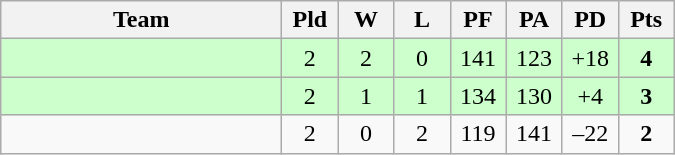<table class="wikitable" style="text-align:center;">
<tr>
<th width=180>Team</th>
<th width=30>Pld</th>
<th width=30>W</th>
<th width=30>L</th>
<th width=30>PF</th>
<th width=30>PA</th>
<th width=30>PD</th>
<th width=30>Pts</th>
</tr>
<tr bgcolor=#ccffcc>
<td align=left></td>
<td>2</td>
<td>2</td>
<td>0</td>
<td>141</td>
<td>123</td>
<td>+18</td>
<td><strong>4</strong></td>
</tr>
<tr bgcolor=#ccffcc>
<td align=left></td>
<td>2</td>
<td>1</td>
<td>1</td>
<td>134</td>
<td>130</td>
<td>+4</td>
<td><strong>3</strong></td>
</tr>
<tr>
<td align=left></td>
<td>2</td>
<td>0</td>
<td>2</td>
<td>119</td>
<td>141</td>
<td>–22</td>
<td><strong>2</strong></td>
</tr>
</table>
